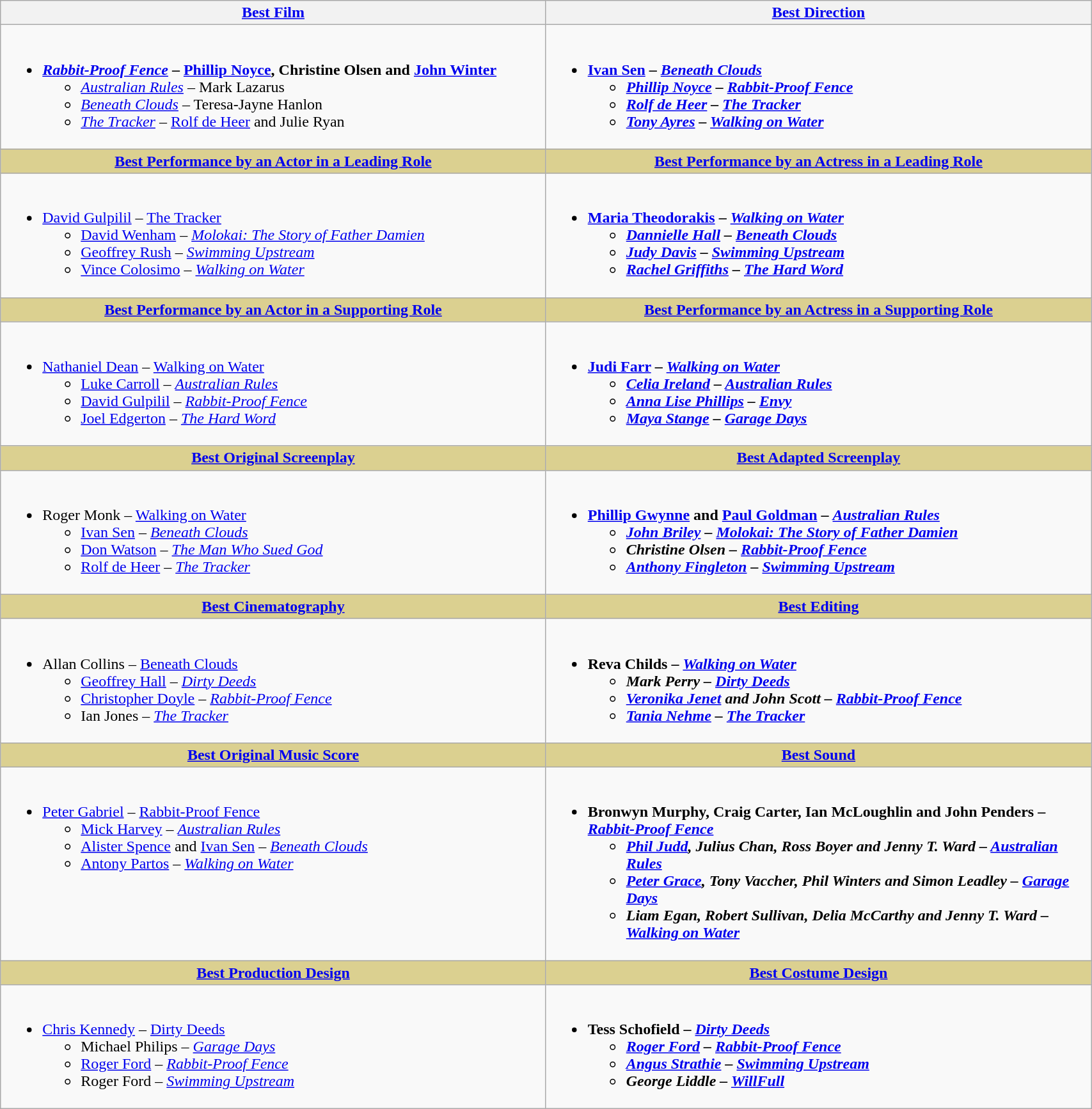<table class=wikitable style="width:90%">
<tr>
<th style="width:50%"><a href='#'>Best Film</a></th>
<th style="width:50%"><a href='#'>Best Direction</a></th>
</tr>
<tr>
<td valign="top"><br><ul><li><strong><em><a href='#'>Rabbit-Proof Fence</a></em></strong> <strong>– <a href='#'>Phillip Noyce</a>, Christine Olsen and <a href='#'>John Winter</a></strong><ul><li><em><a href='#'>Australian Rules</a></em> – Mark Lazarus</li><li><em><a href='#'>Beneath Clouds</a></em> – Teresa-Jayne Hanlon</li><li><em><a href='#'>The Tracker</a></em> – <a href='#'>Rolf de Heer</a> and Julie Ryan</li></ul></li></ul></td>
<td valign="top"><br><ul><li><strong><a href='#'>Ivan Sen</a> – <em><a href='#'>Beneath Clouds</a><strong><em><ul><li><a href='#'>Phillip Noyce</a> – </em><a href='#'>Rabbit-Proof Fence</a><em></li><li><a href='#'>Rolf de Heer</a> – </em><a href='#'>The Tracker</a><em></li><li><a href='#'>Tony Ayres</a> – </em><a href='#'>Walking on Water</a><em></li></ul></li></ul></td>
</tr>
<tr>
<th style="background:#DBD090;" ! style="width="50%"><a href='#'>Best Performance by an Actor in a Leading Role</a></th>
<th style="background:#DBD090;" ! style="width="50%"><a href='#'>Best Performance by an Actress in a Leading Role</a></th>
</tr>
<tr>
<td valign="top"><br><ul><li></strong><a href='#'>David Gulpilil</a> – </em><a href='#'>The Tracker</a></em></strong><ul><li><a href='#'>David Wenham</a> – <em><a href='#'>Molokai: The Story of Father Damien</a></em></li><li><a href='#'>Geoffrey Rush</a> – <em><a href='#'>Swimming Upstream</a></em></li><li><a href='#'>Vince Colosimo</a> – <em><a href='#'>Walking on Water</a></em></li></ul></li></ul></td>
<td valign="top"><br><ul><li><strong><a href='#'>Maria Theodorakis</a> – <em><a href='#'>Walking on Water</a><strong><em><ul><li><a href='#'>Dannielle Hall</a> – </em><a href='#'>Beneath Clouds</a><em></li><li><a href='#'>Judy Davis</a> – </em><a href='#'>Swimming Upstream</a><em></li><li><a href='#'>Rachel Griffiths</a> – </em><a href='#'>The Hard Word</a><em></li></ul></li></ul></td>
</tr>
<tr>
<th style="background:#DBD090;" ! style="width="50%"><a href='#'>Best Performance by an Actor in a Supporting Role</a></th>
<th style="background:#DBD090;" ! style="width="50%"><a href='#'>Best Performance by an Actress in a Supporting Role</a></th>
</tr>
<tr>
<td valign="top"><br><ul><li></strong><a href='#'>Nathaniel Dean</a> – </em><a href='#'>Walking on Water</a></em></strong><ul><li><a href='#'>Luke Carroll</a> – <em><a href='#'>Australian Rules</a></em></li><li><a href='#'>David Gulpilil</a> – <em><a href='#'>Rabbit-Proof Fence</a></em></li><li><a href='#'>Joel Edgerton</a> – <em><a href='#'>The Hard Word</a></em></li></ul></li></ul></td>
<td valign="top"><br><ul><li><strong><a href='#'>Judi Farr</a> – <em><a href='#'>Walking on Water</a><strong><em><ul><li><a href='#'>Celia Ireland</a> – </em><a href='#'>Australian Rules</a><em></li><li><a href='#'>Anna Lise Phillips</a> – </em><a href='#'>Envy</a><em></li><li><a href='#'>Maya Stange</a> – </em><a href='#'>Garage Days</a><em></li></ul></li></ul></td>
</tr>
<tr>
<th style="background:#DBD090;" ! style="width="50%"><a href='#'>Best Original Screenplay</a></th>
<th style="background:#DBD090;" ! style="width="50%"><a href='#'>Best Adapted Screenplay</a></th>
</tr>
<tr>
<td valign="top"><br><ul><li></strong>Roger Monk – </em><a href='#'>Walking on Water</a></em></strong><ul><li><a href='#'>Ivan Sen</a> – <em><a href='#'>Beneath Clouds</a></em></li><li><a href='#'>Don Watson</a> – <em><a href='#'>The Man Who Sued God</a></em></li><li><a href='#'>Rolf de Heer</a> – <em><a href='#'>The Tracker</a></em></li></ul></li></ul></td>
<td valign="top"><br><ul><li><strong><a href='#'>Phillip Gwynne</a> and <a href='#'>Paul Goldman</a> – <em><a href='#'>Australian Rules</a><strong><em><ul><li><a href='#'>John Briley</a> – </em><a href='#'>Molokai: The Story of Father Damien</a><em></li><li>Christine Olsen – </em><a href='#'>Rabbit-Proof Fence</a><em></li><li><a href='#'>Anthony Fingleton</a> – </em><a href='#'>Swimming Upstream</a><em></li></ul></li></ul></td>
</tr>
<tr>
<th style="background:#DBD090;" ! style="width="50%"><a href='#'>Best Cinematography</a></th>
<th style="background:#DBD090;" ! style="width="50%"><a href='#'>Best Editing</a></th>
</tr>
<tr>
<td valign="top"><br><ul><li></strong>Allan Collins – </em><a href='#'>Beneath Clouds</a></em></strong><ul><li><a href='#'>Geoffrey Hall</a> – <em><a href='#'>Dirty Deeds</a></em></li><li><a href='#'>Christopher Doyle</a> – <em><a href='#'>Rabbit-Proof Fence</a></em></li><li>Ian Jones – <em><a href='#'>The Tracker</a></em></li></ul></li></ul></td>
<td valign="top"><br><ul><li><strong>Reva Childs – <em><a href='#'>Walking on Water</a><strong><em><ul><li>Mark Perry – </em><a href='#'>Dirty Deeds</a><em></li><li><a href='#'>Veronika Jenet</a> and John Scott – </em><a href='#'>Rabbit-Proof Fence</a><em></li><li><a href='#'>Tania Nehme</a> – </em><a href='#'>The Tracker</a><em></li></ul></li></ul></td>
</tr>
<tr>
<th style="background:#DBD090;" ! style="width="50%"><a href='#'>Best Original Music Score</a></th>
<th style="background:#DBD090;" ! style="width="50%"><a href='#'>Best Sound</a></th>
</tr>
<tr>
<td valign="top"><br><ul><li></strong><a href='#'>Peter Gabriel</a> – </em><a href='#'>Rabbit-Proof Fence</a></em></strong><ul><li><a href='#'>Mick Harvey</a> – <em><a href='#'>Australian Rules</a></em></li><li><a href='#'>Alister Spence</a> and <a href='#'>Ivan Sen</a> – <em><a href='#'>Beneath Clouds</a></em></li><li><a href='#'>Antony Partos</a> – <em><a href='#'>Walking on Water</a></em></li></ul></li></ul></td>
<td valign="top"><br><ul><li><strong>Bronwyn Murphy, Craig Carter, Ian McLoughlin and John Penders – <em><a href='#'>Rabbit-Proof Fence</a><strong><em><ul><li><a href='#'>Phil Judd</a>, Julius Chan, Ross Boyer and Jenny T. Ward – </em><a href='#'>Australian Rules</a><em></li><li><a href='#'>Peter Grace</a>, Tony Vaccher, Phil Winters and Simon Leadley – </em><a href='#'>Garage Days</a><em></li><li>Liam Egan, Robert Sullivan, Delia McCarthy and Jenny T. Ward – </em><a href='#'>Walking on Water</a><em></li></ul></li></ul></td>
</tr>
<tr>
<th style="background:#DBD090;" ! style="width="50%"><a href='#'>Best Production Design</a></th>
<th style="background:#DBD090;" ! style="width="50%"><a href='#'>Best Costume Design</a></th>
</tr>
<tr>
<td valign="top"><br><ul><li></strong><a href='#'>Chris Kennedy</a> – </em><a href='#'>Dirty Deeds</a></em></strong><ul><li>Michael Philips – <em><a href='#'>Garage Days</a></em></li><li><a href='#'>Roger Ford</a> – <em><a href='#'>Rabbit-Proof Fence</a></em></li><li>Roger Ford – <em><a href='#'>Swimming Upstream</a></em></li></ul></li></ul></td>
<td valign="top"><br><ul><li><strong>Tess Schofield – <em><a href='#'>Dirty Deeds</a><strong><em><ul><li><a href='#'>Roger Ford</a> – </em><a href='#'>Rabbit-Proof Fence</a><em></li><li><a href='#'>Angus Strathie</a> – </em><a href='#'>Swimming Upstream</a><em></li><li>George Liddle – </em><a href='#'>WillFull</a><em></li></ul></li></ul></td>
</tr>
</table>
